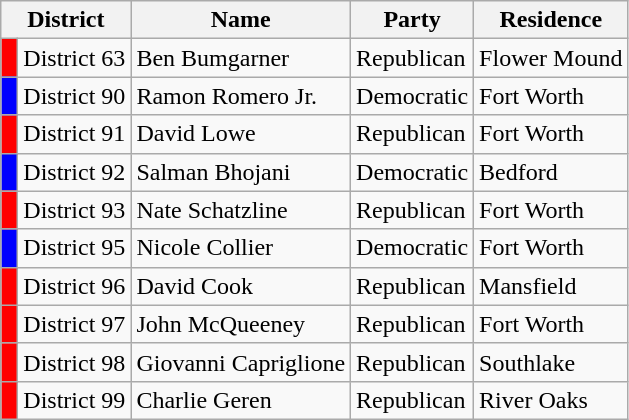<table class="wikitable">
<tr>
<th colspan="2">District</th>
<th>Name</th>
<th>Party</th>
<th>Residence</th>
</tr>
<tr>
<td style="background:red;"> </td>
<td>District 63</td>
<td>Ben Bumgarner</td>
<td>Republican</td>
<td>Flower Mound</td>
</tr>
<tr>
<td style="background:blue;"> </td>
<td>District 90</td>
<td>Ramon Romero Jr.</td>
<td>Democratic</td>
<td>Fort Worth</td>
</tr>
<tr>
<td style="background:red;"> </td>
<td>District 91</td>
<td>David Lowe</td>
<td>Republican</td>
<td>Fort Worth</td>
</tr>
<tr>
<td style="background:blue;"> </td>
<td>District 92</td>
<td>Salman Bhojani</td>
<td>Democratic</td>
<td>Bedford</td>
</tr>
<tr>
<td style="background:red;"> </td>
<td>District 93</td>
<td>Nate Schatzline</td>
<td>Republican</td>
<td>Fort Worth</td>
</tr>
<tr>
<td style="background:blue;"> </td>
<td>District 95</td>
<td>Nicole Collier</td>
<td>Democratic</td>
<td>Fort Worth</td>
</tr>
<tr>
<td style="background:red;"> </td>
<td>District 96</td>
<td>David Cook</td>
<td>Republican</td>
<td>Mansfield</td>
</tr>
<tr>
<td style="background:red;"> </td>
<td>District 97</td>
<td>John McQueeney</td>
<td>Republican</td>
<td>Fort Worth</td>
</tr>
<tr>
<td style="background:red;"> </td>
<td>District 98</td>
<td>Giovanni Capriglione</td>
<td>Republican</td>
<td>Southlake</td>
</tr>
<tr>
<td style="background:red;"> </td>
<td>District 99</td>
<td>Charlie Geren</td>
<td>Republican</td>
<td>River Oaks</td>
</tr>
</table>
